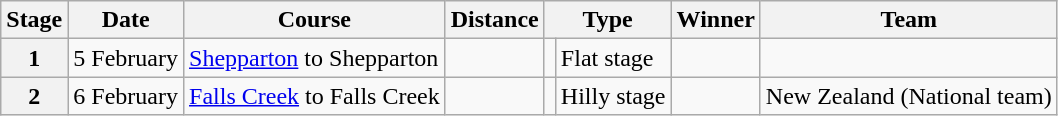<table class=wikitable>
<tr>
<th>Stage</th>
<th>Date</th>
<th>Course</th>
<th>Distance</th>
<th colspan=2>Type</th>
<th>Winner</th>
<th>Team</th>
</tr>
<tr>
<th align=center>1</th>
<td align=center>5 February</td>
<td><a href='#'>Shepparton</a> to Shepparton</td>
<td align=center></td>
<td></td>
<td>Flat stage</td>
<td></td>
<td></td>
</tr>
<tr>
<th align=center>2</th>
<td align=center>6 February</td>
<td><a href='#'>Falls Creek</a> to Falls Creek</td>
<td align=center></td>
<td></td>
<td>Hilly stage</td>
<td></td>
<td>New Zealand (National team)</td>
</tr>
</table>
